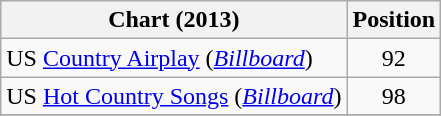<table class="wikitable sortable">
<tr>
<th scope="col">Chart (2013)</th>
<th scope="col">Position</th>
</tr>
<tr>
<td>US <a href='#'>Country Airplay</a> (<em><a href='#'>Billboard</a></em>)</td>
<td align="center">92</td>
</tr>
<tr>
<td>US <a href='#'>Hot Country Songs</a> (<em><a href='#'>Billboard</a></em>)</td>
<td align="center">98</td>
</tr>
<tr>
</tr>
</table>
